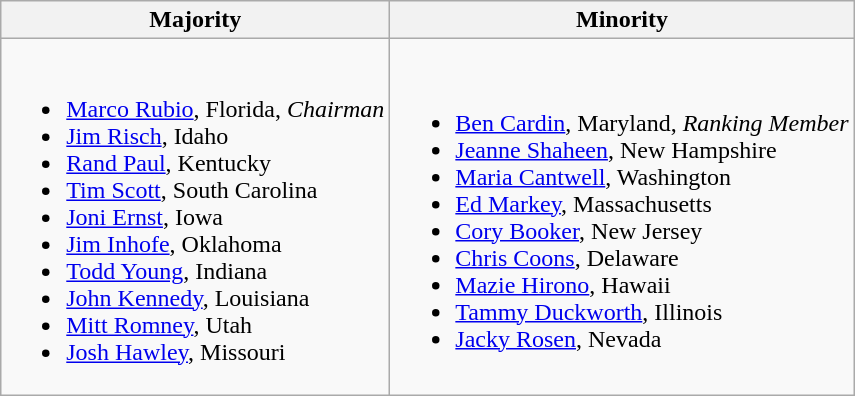<table class=wikitable>
<tr>
<th>Majority</th>
<th>Minority</th>
</tr>
<tr>
<td><br><ul><li><a href='#'>Marco Rubio</a>, Florida, <em>Chairman</em></li><li><a href='#'>Jim Risch</a>, Idaho</li><li><a href='#'>Rand Paul</a>, Kentucky</li><li><a href='#'>Tim Scott</a>, South Carolina</li><li><a href='#'>Joni Ernst</a>, Iowa</li><li><a href='#'>Jim Inhofe</a>, Oklahoma</li><li><a href='#'>Todd Young</a>, Indiana</li><li><a href='#'>John Kennedy</a>, Louisiana</li><li><a href='#'>Mitt Romney</a>, Utah</li><li><a href='#'>Josh Hawley</a>, Missouri</li></ul></td>
<td><br><ul><li><a href='#'>Ben Cardin</a>, Maryland, <em>Ranking Member</em></li><li><a href='#'>Jeanne Shaheen</a>, New Hampshire</li><li><a href='#'>Maria Cantwell</a>, Washington</li><li><a href='#'>Ed Markey</a>, Massachusetts</li><li><a href='#'>Cory Booker</a>, New Jersey</li><li><a href='#'>Chris Coons</a>, Delaware</li><li><a href='#'>Mazie Hirono</a>, Hawaii</li><li><a href='#'>Tammy Duckworth</a>, Illinois</li><li><a href='#'>Jacky Rosen</a>, Nevada</li></ul></td>
</tr>
</table>
